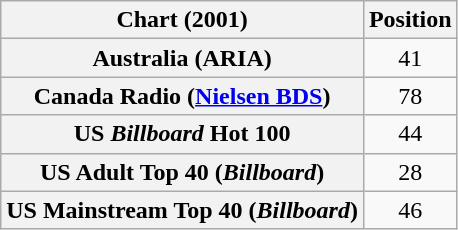<table class="wikitable sortable plainrowheaders" style="text-align:center">
<tr>
<th>Chart (2001)</th>
<th>Position</th>
</tr>
<tr>
<th scope="row">Australia (ARIA)</th>
<td>41</td>
</tr>
<tr>
<th scope="row">Canada Radio (<a href='#'>Nielsen BDS</a>)</th>
<td>78</td>
</tr>
<tr>
<th scope="row">US <em>Billboard</em> Hot 100</th>
<td>44</td>
</tr>
<tr>
<th scope="row">US Adult Top 40 (<em>Billboard</em>)</th>
<td>28</td>
</tr>
<tr>
<th scope="row">US Mainstream Top 40 (<em>Billboard</em>)</th>
<td>46</td>
</tr>
</table>
